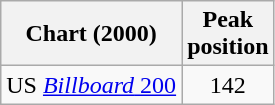<table class="wikitable">
<tr>
<th>Chart (2000)</th>
<th>Peak<br>position</th>
</tr>
<tr>
<td>US <a href='#'><em>Billboard</em> 200</a></td>
<td align=center>142</td>
</tr>
</table>
